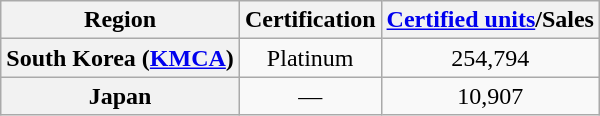<table class="wikitable sortable plainrowheaders" style="text-align:center">
<tr>
<th>Region</th>
<th>Certification</th>
<th><a href='#'>Certified units</a>/Sales</th>
</tr>
<tr>
<th scope="row">South Korea (<a href='#'>KMCA</a>)</th>
<td align="center">Platinum</td>
<td align="center">254,794</td>
</tr>
<tr>
<th scope="row">Japan</th>
<td align="center">—</td>
<td align="center">10,907</td>
</tr>
</table>
